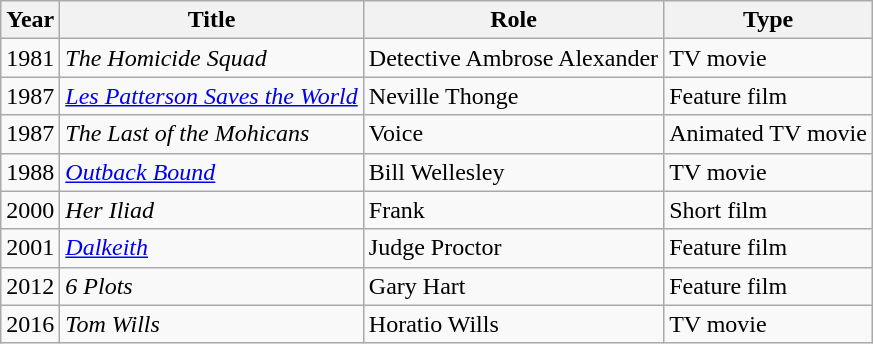<table class="wikitable">
<tr>
<th>Year</th>
<th>Title</th>
<th>Role</th>
<th>Type</th>
</tr>
<tr>
<td>1981</td>
<td><em>The Homicide Squad</em></td>
<td>Detective Ambrose Alexander</td>
<td>TV movie</td>
</tr>
<tr>
<td>1987</td>
<td><em><a href='#'>Les Patterson Saves the World</a></em></td>
<td>Neville Thonge</td>
<td>Feature film</td>
</tr>
<tr>
<td>1987</td>
<td><em>The Last of the Mohicans </em></td>
<td>Voice</td>
<td>Animated TV movie</td>
</tr>
<tr>
<td>1988</td>
<td><em><a href='#'>Outback Bound</a></em></td>
<td>Bill Wellesley</td>
<td>TV movie</td>
</tr>
<tr>
<td>2000</td>
<td><em>Her Iliad</em></td>
<td>Frank</td>
<td>Short film</td>
</tr>
<tr>
<td>2001</td>
<td><em><a href='#'>Dalkeith</a></em></td>
<td>Judge Proctor</td>
<td>Feature film</td>
</tr>
<tr>
<td>2012</td>
<td><em>6 Plots</em></td>
<td>Gary Hart</td>
<td>Feature film</td>
</tr>
<tr>
<td>2016</td>
<td><em>Tom Wills</em></td>
<td>Horatio Wills</td>
<td>TV movie</td>
</tr>
</table>
